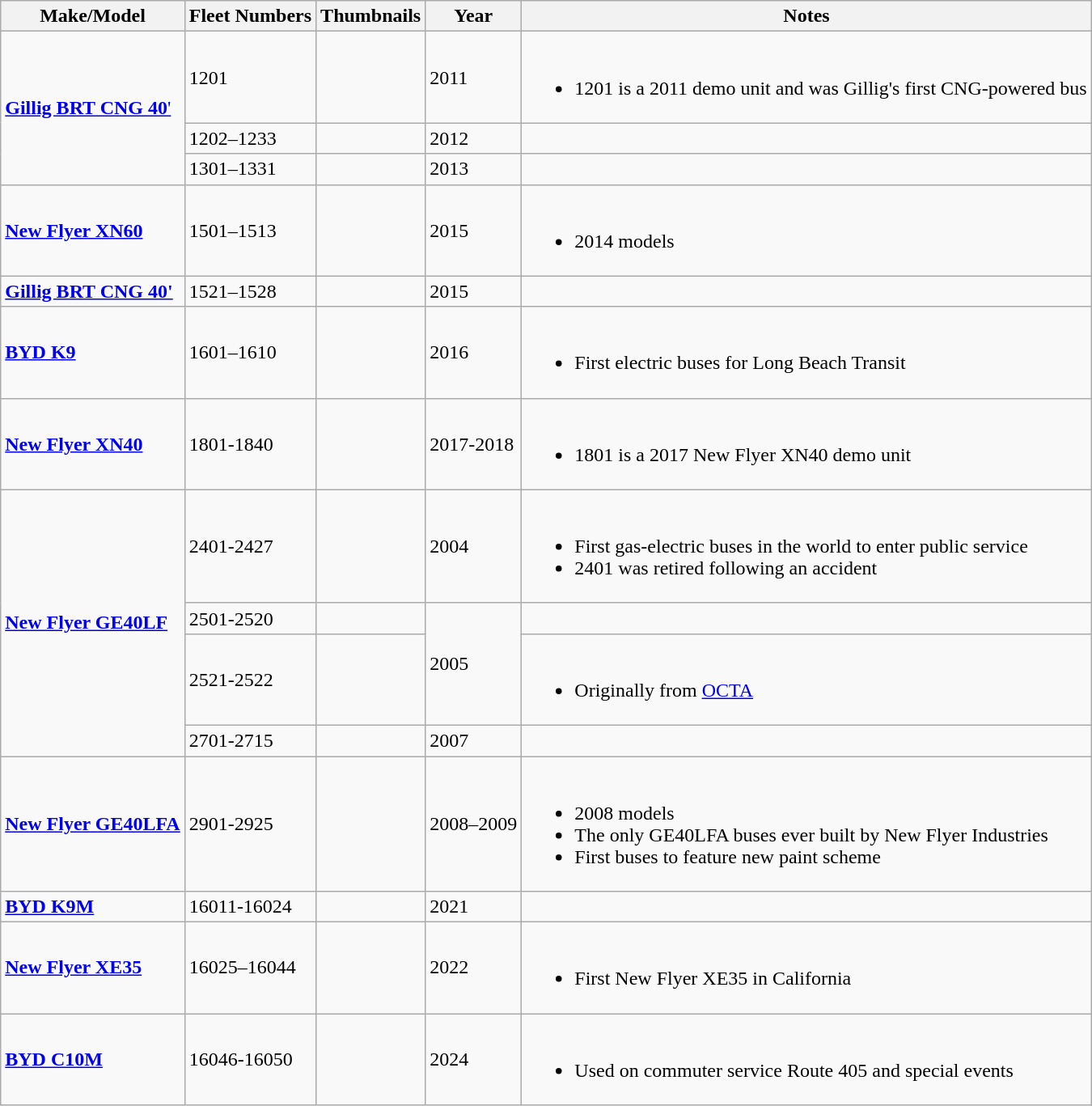<table class="wikitable">
<tr>
<th>Make/Model</th>
<th>Fleet Numbers</th>
<th>Thumbnails</th>
<th>Year</th>
<th>Notes</th>
</tr>
<tr>
<td rowspan="3"><a href='#'><strong>Gillig BRT CNG 40</strong>'</a></td>
<td>1201</td>
<td></td>
<td>2011</td>
<td><br><ul><li>1201 is a 2011 demo unit and was Gillig's first CNG-powered bus</li></ul></td>
</tr>
<tr>
<td>1202–1233</td>
<td></td>
<td>2012</td>
<td></td>
</tr>
<tr>
<td>1301–1331</td>
<td></td>
<td>2013</td>
<td></td>
</tr>
<tr>
<td><strong><a href='#'>New Flyer XN60</a></strong></td>
<td>1501–1513</td>
<td></td>
<td>2015</td>
<td><br><ul><li>2014 models</li></ul></td>
</tr>
<tr>
<td><strong><a href='#'>Gillig BRT CNG 40'</a></strong></td>
<td>1521–1528</td>
<td></td>
<td>2015</td>
<td></td>
</tr>
<tr>
<td><strong><a href='#'>BYD K9</a></strong></td>
<td>1601–1610</td>
<td></td>
<td>2016</td>
<td><br><ul><li>First electric buses for Long Beach Transit</li></ul></td>
</tr>
<tr>
<td><strong><a href='#'>New Flyer XN40</a></strong></td>
<td>1801-1840</td>
<td></td>
<td>2017-2018</td>
<td><br><ul><li>1801 is a 2017 New Flyer XN40 demo unit</li></ul></td>
</tr>
<tr>
<td rowspan="4"><strong><a href='#'>New Flyer GE40LF</a></strong></td>
<td>2401-2427</td>
<td></td>
<td>2004</td>
<td><br><ul><li>First gas-electric buses in the world to enter public service</li><li>2401 was retired following an accident</li></ul></td>
</tr>
<tr>
<td>2501-2520</td>
<td></td>
<td rowspan="2">2005</td>
<td></td>
</tr>
<tr>
<td>2521-2522</td>
<td></td>
<td><br><ul><li>Originally from <a href='#'>OCTA</a></li></ul></td>
</tr>
<tr>
<td>2701-2715</td>
<td></td>
<td>2007</td>
<td></td>
</tr>
<tr>
<td><strong><a href='#'>New Flyer GE40LFA</a></strong></td>
<td>2901-2925</td>
<td></td>
<td>2008–2009</td>
<td><br><ul><li>2008 models</li><li>The only GE40LFA buses ever built by New Flyer Industries</li><li>First buses to feature new paint scheme</li></ul></td>
</tr>
<tr>
<td><strong><a href='#'>BYD K9M</a></strong></td>
<td>16011-16024</td>
<td></td>
<td>2021</td>
<td></td>
</tr>
<tr>
<td><strong><a href='#'>New Flyer XE35</a></strong></td>
<td>16025–16044</td>
<td></td>
<td>2022</td>
<td><br><ul><li>First New Flyer XE35 in California</li></ul></td>
</tr>
<tr>
<td><strong><a href='#'>BYD C10M</a></strong></td>
<td>16046-16050</td>
<td></td>
<td>2024</td>
<td><br><ul><li>Used on commuter service Route 405 and special events</li></ul></td>
</tr>
</table>
